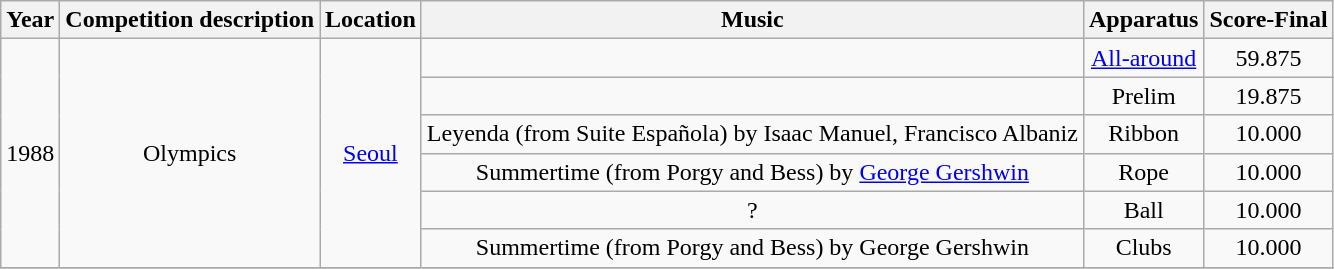<table class="wikitable" style="text-align:center">
<tr>
<th>Year</th>
<th>Competition description</th>
<th>Location</th>
<th>Music</th>
<th>Apparatus</th>
<th>Score-Final</th>
</tr>
<tr>
<td rowspan="6">1988</td>
<td rowspan="6">Olympics</td>
<td rowspan="6"><a href='#'>Seoul</a></td>
<td></td>
<td><a href='#'>All-around</a></td>
<td>59.875</td>
</tr>
<tr>
<td></td>
<td>Prelim</td>
<td>19.875</td>
</tr>
<tr>
<td>Leyenda (from Suite Española) by Isaac Manuel, Francisco Albaniz</td>
<td>Ribbon</td>
<td>10.000</td>
</tr>
<tr>
<td>Summertime (from Porgy and Bess) by <a href='#'>George Gershwin</a></td>
<td>Rope</td>
<td>10.000</td>
</tr>
<tr>
<td>?</td>
<td>Ball</td>
<td>10.000</td>
</tr>
<tr>
<td>Summertime (from Porgy and Bess) by George Gershwin</td>
<td>Clubs</td>
<td>10.000</td>
</tr>
<tr>
</tr>
</table>
